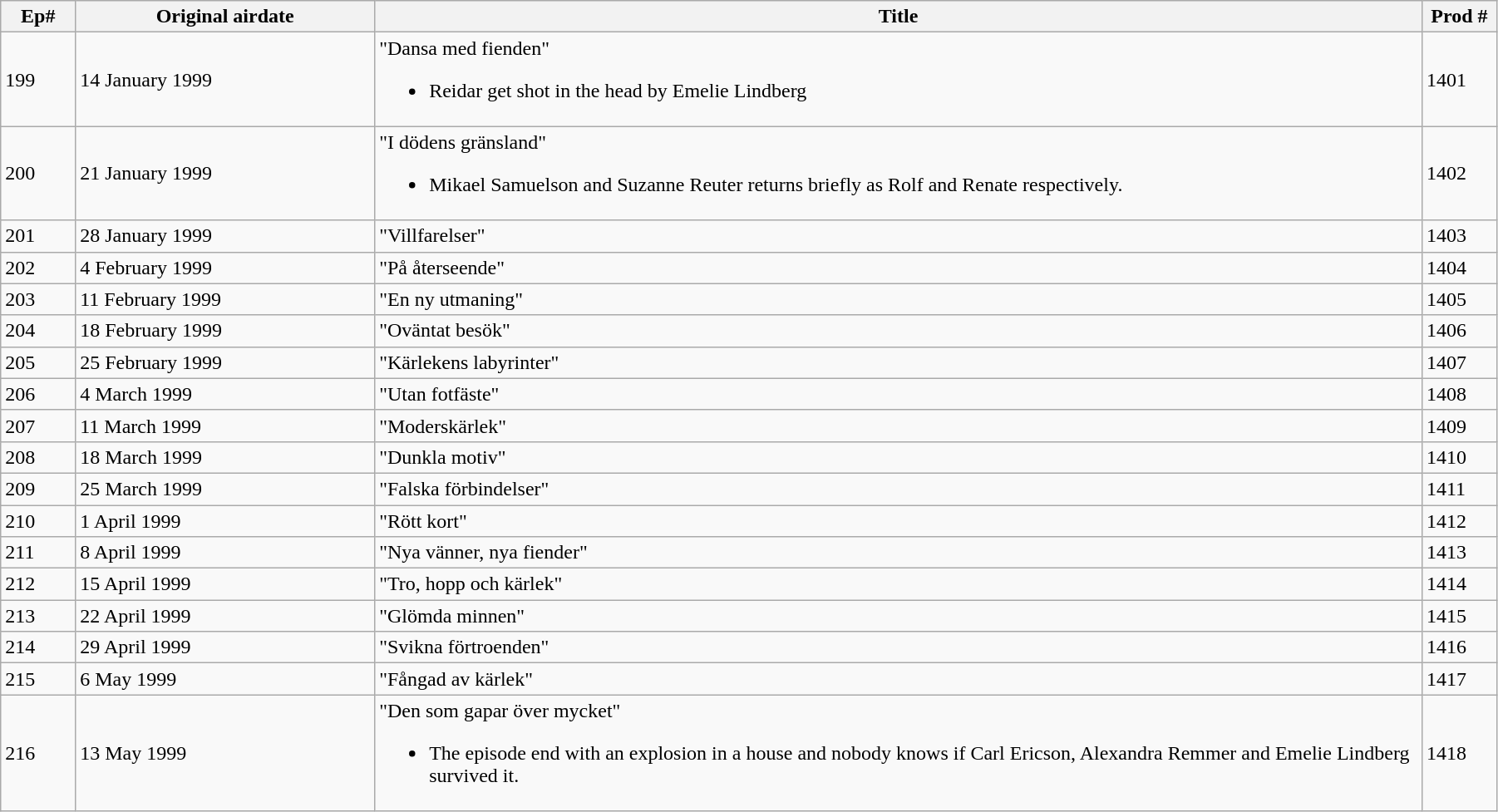<table class="wikitable" width=95%>
<tr>
<th width=5%>Ep#</th>
<th width=20%>Original airdate</th>
<th>Title</th>
<th width=5%>Prod #</th>
</tr>
<tr>
<td>199</td>
<td>14 January 1999</td>
<td>"Dansa med fienden"<br><ul><li>Reidar get shot in the head by Emelie Lindberg</li></ul></td>
<td>1401</td>
</tr>
<tr>
<td>200</td>
<td>21 January 1999</td>
<td>"I dödens gränsland"<br><ul><li>Mikael Samuelson and Suzanne Reuter returns briefly as Rolf and Renate respectively.</li></ul></td>
<td>1402</td>
</tr>
<tr>
<td>201</td>
<td>28 January 1999</td>
<td>"Villfarelser"</td>
<td>1403</td>
</tr>
<tr>
<td>202</td>
<td>4 February 1999</td>
<td>"På återseende"</td>
<td>1404</td>
</tr>
<tr>
<td>203</td>
<td>11 February 1999</td>
<td>"En ny utmaning"</td>
<td>1405</td>
</tr>
<tr>
<td>204</td>
<td>18 February 1999</td>
<td>"Oväntat besök"</td>
<td>1406</td>
</tr>
<tr>
<td>205</td>
<td>25 February 1999</td>
<td>"Kärlekens labyrinter"</td>
<td>1407</td>
</tr>
<tr>
<td>206</td>
<td>4 March 1999</td>
<td>"Utan fotfäste"</td>
<td>1408</td>
</tr>
<tr>
<td>207</td>
<td>11 March 1999</td>
<td>"Moderskärlek"</td>
<td>1409</td>
</tr>
<tr>
<td>208</td>
<td>18 March 1999</td>
<td>"Dunkla motiv"</td>
<td>1410</td>
</tr>
<tr>
<td>209</td>
<td>25 March 1999</td>
<td>"Falska förbindelser"</td>
<td>1411</td>
</tr>
<tr>
<td>210</td>
<td>1 April 1999</td>
<td>"Rött kort"</td>
<td>1412</td>
</tr>
<tr>
<td>211</td>
<td>8 April 1999</td>
<td>"Nya vänner, nya fiender"</td>
<td>1413</td>
</tr>
<tr>
<td>212</td>
<td>15 April 1999</td>
<td>"Tro, hopp och kärlek"</td>
<td>1414</td>
</tr>
<tr>
<td>213</td>
<td>22 April 1999</td>
<td>"Glömda minnen"</td>
<td>1415</td>
</tr>
<tr>
<td>214</td>
<td>29 April 1999</td>
<td>"Svikna förtroenden"</td>
<td>1416</td>
</tr>
<tr>
<td>215</td>
<td>6 May 1999</td>
<td>"Fångad av kärlek"</td>
<td>1417</td>
</tr>
<tr>
<td>216</td>
<td>13 May 1999</td>
<td>"Den som gapar över mycket"<br><ul><li>The episode end with an explosion in a house and nobody knows if Carl Ericson, Alexandra Remmer and Emelie Lindberg survived it.</li></ul></td>
<td>1418</td>
</tr>
</table>
